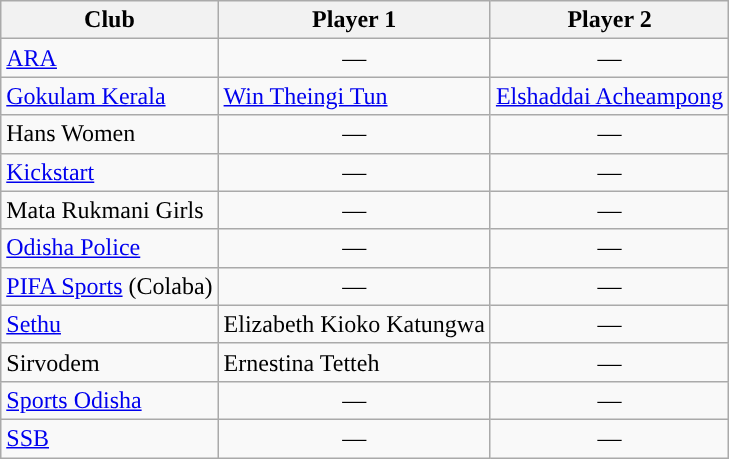<table class="sortable wikitable" style="text-align: left">
<tr>
<th style="text-align:center;">Club</th>
<th style="text-align:center;">Player 1</th>
<th style="text-align:center;">Player 2</th>
</tr>
<tr>
<td><a href='#'>ARA</a></td>
<td style="text-align: center;">—</td>
<td style="text-align: center;">—</td>
</tr>
<tr>
<td><a href='#'>Gokulam Kerala</a></td>
<td> <a href='#'>Win Theingi Tun</a></td>
<td> <a href='#'>Elshaddai Acheampong</a></td>
</tr>
<tr>
<td>Hans Women</td>
<td style="text-align: center;">—</td>
<td style="text-align: center;">—</td>
</tr>
<tr>
<td><a href='#'>Kickstart</a></td>
<td style="text-align: center;">—</td>
<td style="text-align: center;">—</td>
</tr>
<tr>
<td>Mata Rukmani Girls</td>
<td style="text-align: center;">—</td>
<td style="text-align: center;">—</td>
</tr>
<tr>
<td><a href='#'>Odisha Police</a></td>
<td style="text-align: center;">—</td>
<td style="text-align: center;">—</td>
</tr>
<tr>
<td><a href='#'>PIFA Sports</a> (Colaba)</td>
<td style="text-align: center;">—</td>
<td style="text-align: center;">—</td>
</tr>
<tr>
<td><a href='#'>Sethu</a></td>
<td> Elizabeth Kioko Katungwa</td>
<td style="text-align: center;">—</td>
</tr>
<tr>
<td>Sirvodem</td>
<td> Ernestina Tetteh</td>
<td style="text-align: center;">—</td>
</tr>
<tr>
<td><a href='#'>Sports Odisha</a></td>
<td style="text-align: center;">—</td>
<td style="text-align: center;">—</td>
</tr>
<tr>
<td><a href='#'>SSB</a></td>
<td style="text-align: center;">—</td>
<td style="text-align: center;">—</td>
</tr>
</table>
